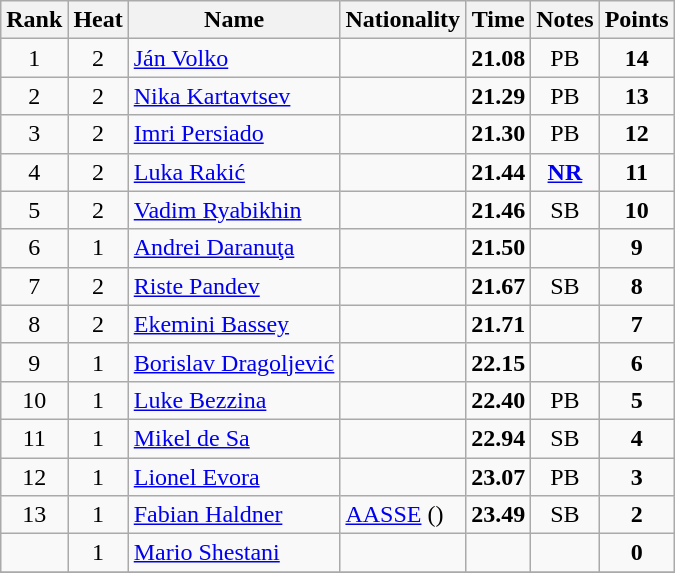<table class="wikitable sortable" style="text-align:center">
<tr>
<th>Rank</th>
<th>Heat</th>
<th>Name</th>
<th>Nationality</th>
<th>Time</th>
<th>Notes</th>
<th>Points</th>
</tr>
<tr>
<td>1</td>
<td>2</td>
<td align=left><a href='#'>Ján Volko</a></td>
<td align=left></td>
<td><strong>21.08</strong></td>
<td>PB</td>
<td><strong>14</strong></td>
</tr>
<tr>
<td>2</td>
<td>2</td>
<td align=left><a href='#'>Nika Kartavtsev</a></td>
<td align=left></td>
<td><strong>21.29</strong></td>
<td>PB</td>
<td><strong>13</strong></td>
</tr>
<tr>
<td>3</td>
<td>2</td>
<td align=left><a href='#'>Imri Persiado</a></td>
<td align=left></td>
<td><strong>21.30</strong></td>
<td>PB</td>
<td><strong>12</strong></td>
</tr>
<tr>
<td>4</td>
<td>2</td>
<td align=left><a href='#'>Luka Rakić</a></td>
<td align=left></td>
<td><strong>21.44</strong></td>
<td><strong><a href='#'>NR</a></strong></td>
<td><strong>11</strong></td>
</tr>
<tr>
<td>5</td>
<td>2</td>
<td align=left><a href='#'>Vadim Ryabikhin</a></td>
<td align=left></td>
<td><strong>21.46</strong></td>
<td>SB</td>
<td><strong>10</strong></td>
</tr>
<tr>
<td>6</td>
<td>1</td>
<td align=left><a href='#'>Andrei Daranuţa</a></td>
<td align=left></td>
<td><strong>21.50</strong></td>
<td></td>
<td><strong>9</strong></td>
</tr>
<tr>
<td>7</td>
<td>2</td>
<td align=left><a href='#'>Riste Pandev</a></td>
<td align=left></td>
<td><strong>21.67</strong></td>
<td>SB</td>
<td><strong>8</strong></td>
</tr>
<tr>
<td>8</td>
<td>2</td>
<td align=left><a href='#'>Ekemini Bassey</a></td>
<td align=left></td>
<td><strong>21.71</strong></td>
<td></td>
<td><strong>7</strong></td>
</tr>
<tr>
<td>9</td>
<td>1</td>
<td align=left><a href='#'>Borislav Dragoljević</a></td>
<td align=left></td>
<td><strong>22.15</strong></td>
<td></td>
<td><strong>6</strong></td>
</tr>
<tr>
<td>10</td>
<td>1</td>
<td align=left><a href='#'>Luke Bezzina</a></td>
<td align=left></td>
<td><strong>22.40</strong></td>
<td>PB</td>
<td><strong>5</strong></td>
</tr>
<tr>
<td>11</td>
<td>1</td>
<td align=left><a href='#'>Mikel de Sa</a></td>
<td align=left></td>
<td><strong>22.94 </strong></td>
<td>SB</td>
<td><strong>4</strong></td>
</tr>
<tr>
<td>12</td>
<td>1</td>
<td align=left><a href='#'>Lionel Evora</a></td>
<td align=left></td>
<td><strong>23.07</strong></td>
<td>PB</td>
<td><strong>3</strong></td>
</tr>
<tr>
<td>13</td>
<td>1</td>
<td align=left><a href='#'>Fabian Haldner</a></td>
<td align=left> <a href='#'>AASSE</a> ()</td>
<td><strong>23.49</strong></td>
<td>SB</td>
<td><strong>2</strong></td>
</tr>
<tr>
<td></td>
<td>1</td>
<td align=left><a href='#'>Mario Shestani</a></td>
<td align=left></td>
<td><strong></strong></td>
<td></td>
<td><strong>0</strong></td>
</tr>
<tr>
</tr>
</table>
